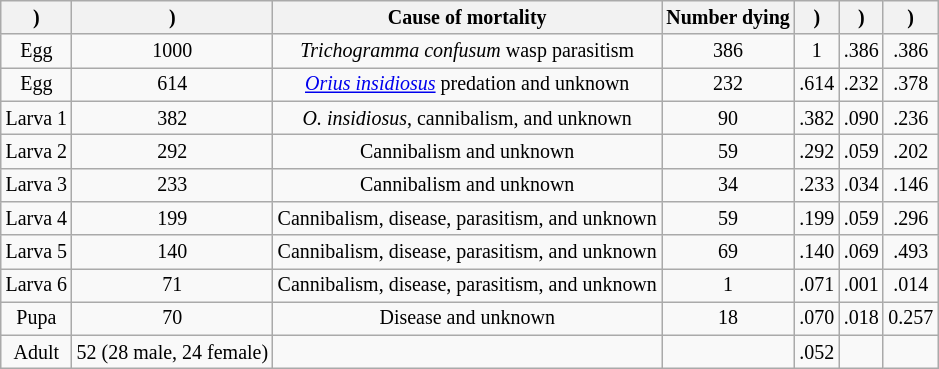<table class="wikitable" style="font-size: smaller; text-align: center; width: auto; clear:both;">
<tr>
<th>)</th>
<th>)</th>
<th>Cause of mortality</th>
<th>Number dying</th>
<th>)</th>
<th>)</th>
<th>)</th>
</tr>
<tr>
<td>Egg</td>
<td>1000</td>
<td><em>Trichogramma confusum</em> wasp parasitism</td>
<td>386</td>
<td>1</td>
<td>.386</td>
<td>.386</td>
</tr>
<tr>
<td>Egg</td>
<td>614</td>
<td><em><a href='#'>Orius insidiosus</a></em> predation and unknown</td>
<td>232</td>
<td>.614</td>
<td>.232</td>
<td>.378</td>
</tr>
<tr>
<td>Larva 1</td>
<td>382</td>
<td><em>O. insidiosus</em>, cannibalism, and unknown</td>
<td>90</td>
<td>.382</td>
<td>.090</td>
<td>.236</td>
</tr>
<tr>
<td>Larva 2</td>
<td>292</td>
<td>Cannibalism and unknown</td>
<td>59</td>
<td>.292</td>
<td>.059</td>
<td>.202</td>
</tr>
<tr>
<td>Larva 3</td>
<td>233</td>
<td>Cannibalism and unknown</td>
<td>34</td>
<td>.233</td>
<td>.034</td>
<td>.146</td>
</tr>
<tr>
<td>Larva 4</td>
<td>199</td>
<td>Cannibalism, disease, parasitism, and unknown</td>
<td>59</td>
<td>.199</td>
<td>.059</td>
<td>.296</td>
</tr>
<tr>
<td>Larva 5</td>
<td>140</td>
<td>Cannibalism, disease, parasitism, and unknown</td>
<td>69</td>
<td>.140</td>
<td>.069</td>
<td>.493</td>
</tr>
<tr>
<td>Larva 6</td>
<td>71</td>
<td>Cannibalism, disease, parasitism, and unknown</td>
<td>1</td>
<td>.071</td>
<td>.001</td>
<td>.014</td>
</tr>
<tr>
<td>Pupa</td>
<td>70</td>
<td>Disease and unknown</td>
<td>18</td>
<td>.070</td>
<td>.018</td>
<td>0.257</td>
</tr>
<tr>
<td>Adult</td>
<td>52 (28 male, 24 female)</td>
<td></td>
<td></td>
<td>.052</td>
<td></td>
<td></td>
</tr>
</table>
